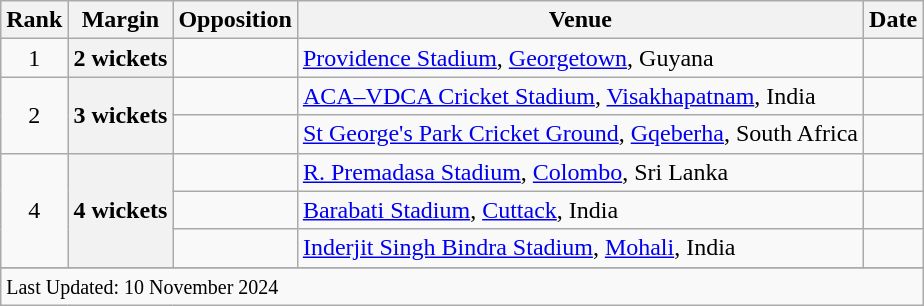<table class="wikitable sortable">
<tr>
<th scope=col>Rank</th>
<th scope=col>Margin</th>
<th scope=col>Opposition</th>
<th scope=col>Venue</th>
<th scope=col>Date</th>
</tr>
<tr>
<td align=center>1</td>
<th scope=row style=text-align:center>2 wickets</th>
<td></td>
<td><a href='#'>Providence Stadium</a>, <a href='#'>Georgetown</a>, Guyana</td>
<td></td>
</tr>
<tr>
<td align=center rowspan=2>2</td>
<th scope=row style=text-align:center rowspan=2>3 wickets</th>
<td></td>
<td><a href='#'>ACA–VDCA Cricket Stadium</a>, <a href='#'>Visakhapatnam</a>, India</td>
<td></td>
</tr>
<tr>
<td></td>
<td><a href='#'>St George's Park Cricket Ground</a>, <a href='#'>Gqeberha</a>, South Africa</td>
<td></td>
</tr>
<tr>
<td align=center rowspan=3>4</td>
<th scope=row style=text-align:center rowspan=3>4 wickets</th>
<td></td>
<td><a href='#'>R. Premadasa Stadium</a>, <a href='#'>Colombo</a>, Sri Lanka</td>
<td></td>
</tr>
<tr>
<td></td>
<td><a href='#'>Barabati Stadium</a>, <a href='#'>Cuttack</a>, India</td>
<td></td>
</tr>
<tr>
<td></td>
<td><a href='#'>Inderjit Singh Bindra Stadium</a>, <a href='#'>Mohali</a>, India</td>
<td></td>
</tr>
<tr>
</tr>
<tr class=sortbottom>
<td colspan=5><small>Last Updated: 10 November 2024</small></td>
</tr>
</table>
